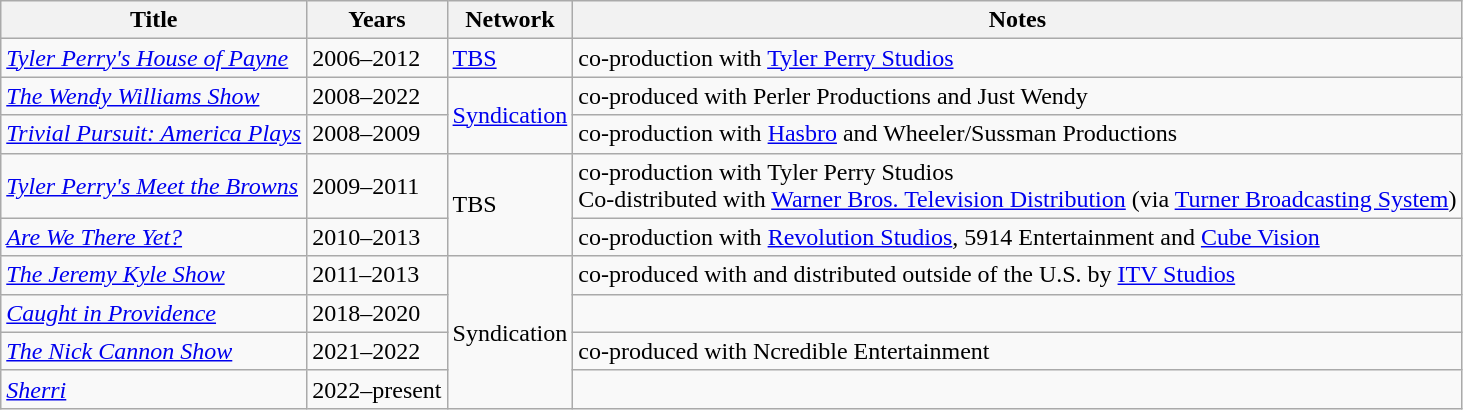<table class="wikitable sortable">
<tr>
<th>Title</th>
<th>Years</th>
<th>Network</th>
<th>Notes</th>
</tr>
<tr>
<td><em><a href='#'>Tyler Perry's House of Payne</a></em></td>
<td>2006–2012</td>
<td><a href='#'>TBS</a></td>
<td>co-production with <a href='#'>Tyler Perry Studios</a></td>
</tr>
<tr>
<td><em><a href='#'>The Wendy Williams Show</a></em></td>
<td>2008–2022</td>
<td rowspan="2"><a href='#'>Syndication</a></td>
<td>co-produced with Perler Productions and Just Wendy</td>
</tr>
<tr>
<td><em><a href='#'>Trivial Pursuit: America Plays</a></em></td>
<td>2008–2009</td>
<td>co-production with <a href='#'>Hasbro</a> and Wheeler/Sussman Productions</td>
</tr>
<tr>
<td><em><a href='#'>Tyler Perry's Meet the Browns</a></em></td>
<td>2009–2011</td>
<td rowspan="2">TBS</td>
<td>co-production with Tyler Perry Studios<br>Co-distributed with <a href='#'>Warner Bros. Television Distribution</a> (via <a href='#'>Turner Broadcasting System</a>)</td>
</tr>
<tr>
<td><em><a href='#'>Are We There Yet?</a></em></td>
<td>2010–2013</td>
<td>co-production with <a href='#'>Revolution Studios</a>, 5914 Entertainment and <a href='#'>Cube Vision</a></td>
</tr>
<tr>
<td><em><a href='#'>The Jeremy Kyle Show</a></em></td>
<td>2011–2013</td>
<td rowspan="4">Syndication</td>
<td>co-produced with and distributed outside of the U.S. by <a href='#'>ITV Studios</a></td>
</tr>
<tr>
<td><em><a href='#'>Caught in Providence</a></em></td>
<td>2018–2020</td>
<td></td>
</tr>
<tr>
<td><em><a href='#'>The Nick Cannon Show</a></em></td>
<td>2021–2022</td>
<td>co-produced with Ncredible Entertainment</td>
</tr>
<tr>
<td><em><a href='#'>Sherri</a></em></td>
<td>2022–present</td>
<td></td>
</tr>
</table>
